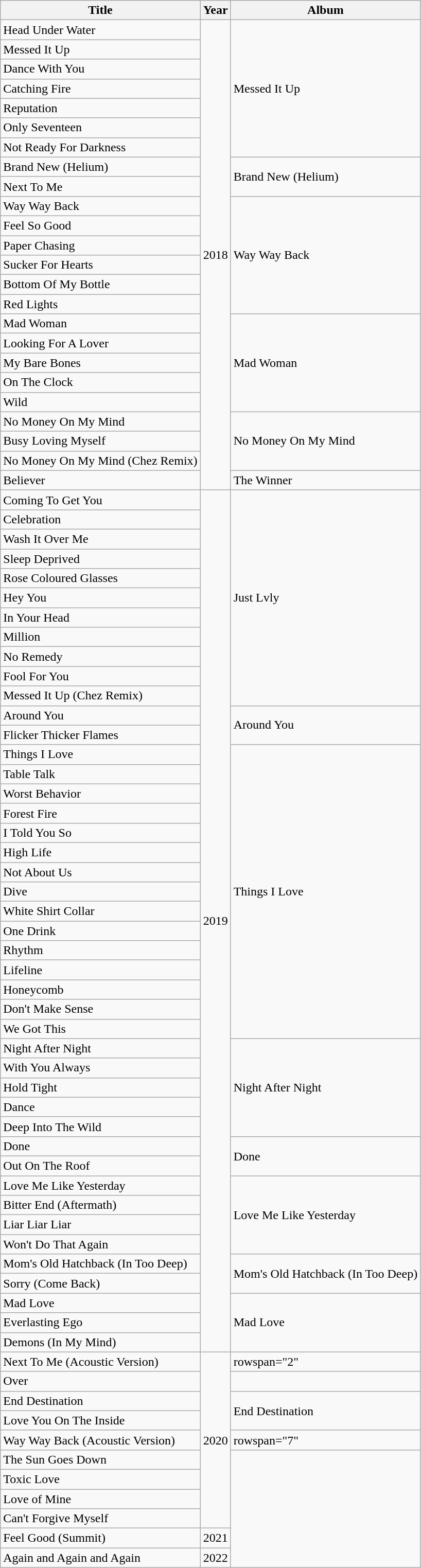<table class="wikitable">
<tr>
<th>Title</th>
<th>Year</th>
<th>Album</th>
</tr>
<tr>
<td>Head Under Water</td>
<td rowspan="24">2018</td>
<td rowspan="7">Messed It Up</td>
</tr>
<tr>
<td>Messed It Up</td>
</tr>
<tr>
<td>Dance With You</td>
</tr>
<tr>
<td>Catching Fire</td>
</tr>
<tr>
<td>Reputation</td>
</tr>
<tr>
<td>Only Seventeen</td>
</tr>
<tr>
<td>Not Ready For Darkness</td>
</tr>
<tr>
<td>Brand New (Helium)</td>
<td rowspan="2">Brand New (Helium)</td>
</tr>
<tr>
<td>Next To Me</td>
</tr>
<tr>
<td>Way Way Back</td>
<td rowspan="6">Way Way Back</td>
</tr>
<tr>
<td>Feel So Good</td>
</tr>
<tr>
<td>Paper Chasing</td>
</tr>
<tr>
<td>Sucker For Hearts</td>
</tr>
<tr>
<td>Bottom Of My Bottle</td>
</tr>
<tr>
<td>Red Lights</td>
</tr>
<tr>
<td>Mad Woman</td>
<td rowspan="5">Mad Woman</td>
</tr>
<tr>
<td>Looking For A Lover</td>
</tr>
<tr>
<td>My Bare Bones</td>
</tr>
<tr>
<td>On The Clock</td>
</tr>
<tr>
<td>Wild</td>
</tr>
<tr>
<td>No Money On My Mind</td>
<td rowspan="3">No Money On My Mind</td>
</tr>
<tr>
<td>Busy Loving Myself</td>
</tr>
<tr>
<td>No Money On My Mind (Chez Remix)</td>
</tr>
<tr>
<td>Believer<br></td>
<td>The Winner</td>
</tr>
<tr>
<td>Coming To Get You</td>
<td rowspan="44">2019</td>
<td rowspan="11">Just Lvly</td>
</tr>
<tr>
<td>Celebration</td>
</tr>
<tr>
<td>Wash It Over Me</td>
</tr>
<tr>
<td>Sleep Deprived</td>
</tr>
<tr>
<td>Rose Coloured Glasses</td>
</tr>
<tr>
<td>Hey You</td>
</tr>
<tr>
<td>In Your Head</td>
</tr>
<tr>
<td>Million</td>
</tr>
<tr>
<td>No Remedy</td>
</tr>
<tr>
<td>Fool For You</td>
</tr>
<tr>
<td>Messed It Up (Chez Remix)</td>
</tr>
<tr>
<td>Around You</td>
<td rowspan="2">Around You</td>
</tr>
<tr>
<td>Flicker Thicker Flames</td>
</tr>
<tr>
<td>Things I Love</td>
<td rowspan="15">Things I Love</td>
</tr>
<tr>
<td>Table Talk</td>
</tr>
<tr>
<td>Worst Behavior</td>
</tr>
<tr>
<td>Forest Fire</td>
</tr>
<tr>
<td>I Told You So</td>
</tr>
<tr>
<td>High Life</td>
</tr>
<tr>
<td>Not About Us</td>
</tr>
<tr>
<td>Dive</td>
</tr>
<tr>
<td>White Shirt Collar</td>
</tr>
<tr>
<td>One Drink</td>
</tr>
<tr>
<td>Rhythm</td>
</tr>
<tr>
<td>Lifeline</td>
</tr>
<tr>
<td>Honeycomb</td>
</tr>
<tr>
<td>Don't Make Sense</td>
</tr>
<tr>
<td>We Got This</td>
</tr>
<tr>
<td>Night After Night</td>
<td rowspan="5">Night After Night</td>
</tr>
<tr>
<td>With You Always</td>
</tr>
<tr>
<td>Hold Tight</td>
</tr>
<tr>
<td>Dance</td>
</tr>
<tr>
<td>Deep Into The Wild</td>
</tr>
<tr>
<td>Done</td>
<td rowspan="2">Done</td>
</tr>
<tr>
<td>Out On The Roof</td>
</tr>
<tr>
<td>Love Me Like Yesterday</td>
<td rowspan="4">Love Me Like Yesterday</td>
</tr>
<tr>
<td>Bitter End (Aftermath)</td>
</tr>
<tr>
<td>Liar Liar Liar</td>
</tr>
<tr>
<td>Won't Do That Again</td>
</tr>
<tr>
<td>Mom's Old Hatchback (In Too Deep)</td>
<td rowspan="2">Mom's Old Hatchback (In Too Deep)</td>
</tr>
<tr>
<td>Sorry (Come Back)</td>
</tr>
<tr>
<td>Mad Love</td>
<td rowspan="3">Mad Love</td>
</tr>
<tr>
<td>Everlasting Ego</td>
</tr>
<tr>
<td>Demons (In My Mind)</td>
</tr>
<tr>
<td>Next To Me (Acoustic Version)</td>
<td rowspan="9">2020</td>
<td>rowspan="2" </td>
</tr>
<tr>
<td>Over</td>
</tr>
<tr>
<td>End Destination</td>
<td rowspan="2">End Destination</td>
</tr>
<tr>
<td>Love You On The Inside</td>
</tr>
<tr>
<td>Way Way Back (Acoustic Version)</td>
<td>rowspan="7" </td>
</tr>
<tr>
<td>The Sun Goes Down<br></td>
</tr>
<tr>
<td>Toxic Love</td>
</tr>
<tr>
<td>Love of Mine</td>
</tr>
<tr>
<td>Can't Forgive Myself</td>
</tr>
<tr>
<td>Feel Good (Summit)<br></td>
<td>2021</td>
</tr>
<tr>
<td>Again and Again and Again</td>
<td>2022</td>
</tr>
</table>
